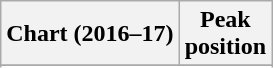<table class="wikitable sortable plainrowheaders" style="text-align:center;">
<tr>
<th scope="col">Chart (2016–17)</th>
<th scope="col">Peak<br>position</th>
</tr>
<tr>
</tr>
<tr>
</tr>
<tr>
</tr>
</table>
